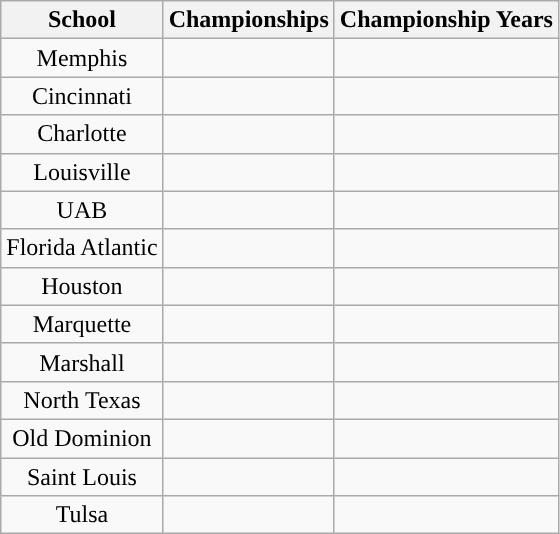<table class="wikitable sortable" style="text-align:center">
<tr>
<th width=px>School</th>
<th width=px>Championships</th>
<th width=px>Championship Years</th>
</tr>
<tr>
<td>Memphis</td>
<td></td>
<td></td>
</tr>
<tr>
<td>Cincinnati</td>
<td></td>
<td></td>
</tr>
<tr>
<td>Charlotte</td>
<td></td>
<td></td>
</tr>
<tr>
<td>Louisville</td>
<td></td>
<td></td>
</tr>
<tr>
<td>UAB</td>
<td></td>
<td></td>
</tr>
<tr>
<td>Florida Atlantic</td>
<td></td>
<td></td>
</tr>
<tr>
<td>Houston</td>
<td></td>
<td></td>
</tr>
<tr>
<td>Marquette</td>
<td></td>
<td></td>
</tr>
<tr>
<td>Marshall</td>
<td></td>
<td></td>
</tr>
<tr>
<td>North Texas</td>
<td></td>
<td></td>
</tr>
<tr>
<td>Old Dominion</td>
<td></td>
<td></td>
</tr>
<tr>
<td>Saint Louis</td>
<td></td>
<td></td>
</tr>
<tr>
<td>Tulsa</td>
<td></td>
<td></td>
</tr>
</table>
